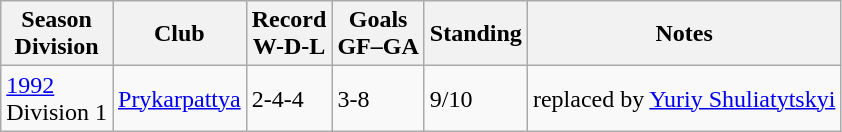<table class="wikitable">
<tr>
<th>Season<br>Division</th>
<th>Club</th>
<th>Record<br>W-D-L</th>
<th>Goals<br>GF–GA</th>
<th>Standing</th>
<th>Notes</th>
</tr>
<tr>
<td><a href='#'>1992</a><br>Division 1</td>
<td><a href='#'>Prykarpattya</a></td>
<td>2-4-4</td>
<td>3-8</td>
<td>9/10</td>
<td>replaced by <a href='#'>Yuriy Shuliatytskyi</a></td>
</tr>
</table>
